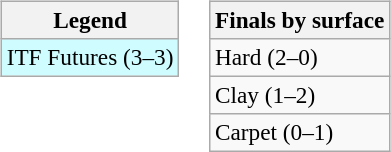<table>
<tr valign=top>
<td><br><table class="wikitable" style=font-size:97%>
<tr>
<th>Legend</th>
</tr>
<tr style="background:#cffcff;">
<td>ITF Futures (3–3)</td>
</tr>
</table>
</td>
<td><br><table class="wikitable" style=font-size:97%>
<tr>
<th>Finals by surface</th>
</tr>
<tr>
<td>Hard (2–0)</td>
</tr>
<tr>
<td>Clay (1–2)</td>
</tr>
<tr>
<td>Carpet (0–1)</td>
</tr>
</table>
</td>
</tr>
</table>
